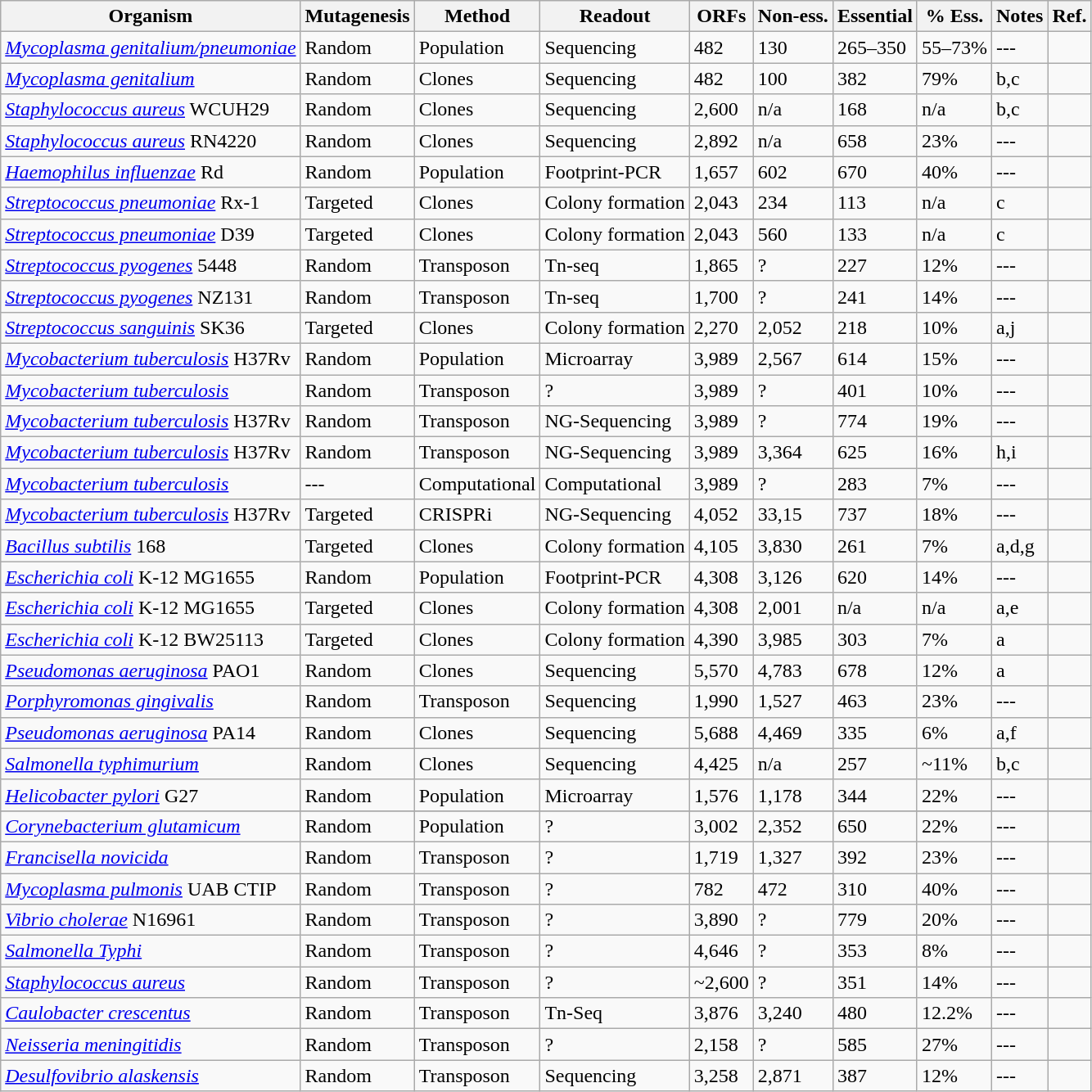<table class="wikitable sortable">
<tr>
<th scope="col">Organism</th>
<th scope="col">Mutagenesis</th>
<th scope="col">Method</th>
<th scope="col">Readout</th>
<th scope="col">ORFs</th>
<th scope="col">Non-ess.</th>
<th scope="col">Essential</th>
<th scope="col">% Ess.</th>
<th scope="col">Notes</th>
<th scope="col">Ref.</th>
</tr>
<tr>
<td><em> <a href='#'>Mycoplasma genitalium/pneumoniae</a></em></td>
<td>Random</td>
<td>Population</td>
<td>Sequencing</td>
<td>482</td>
<td>130</td>
<td>265–350</td>
<td>55–73%</td>
<td>---</td>
<td></td>
</tr>
<tr>
<td><em><a href='#'>Mycoplasma genitalium</a></em></td>
<td>Random</td>
<td>Clones</td>
<td>Sequencing</td>
<td>482</td>
<td>100</td>
<td>382</td>
<td>79%</td>
<td>b,c</td>
<td></td>
</tr>
<tr>
<td><em><a href='#'>Staphylococcus aureus</a></em> WCUH29</td>
<td>Random</td>
<td>Clones</td>
<td>Sequencing</td>
<td>2,600</td>
<td>n/a</td>
<td>168</td>
<td>n/a</td>
<td>b,c</td>
<td></td>
</tr>
<tr>
<td><em><a href='#'>Staphylococcus aureus</a></em> RN4220</td>
<td>Random</td>
<td>Clones</td>
<td>Sequencing</td>
<td>2,892</td>
<td>n/a</td>
<td>658</td>
<td>23%</td>
<td>---</td>
<td></td>
</tr>
<tr>
<td><em><a href='#'>Haemophilus influenzae</a></em> Rd</td>
<td>Random</td>
<td>Population</td>
<td>Footprint-PCR</td>
<td>1,657</td>
<td>602</td>
<td>670</td>
<td>40%</td>
<td>---</td>
<td></td>
</tr>
<tr>
<td><em><a href='#'>Streptococcus pneumoniae</a></em> Rx-1</td>
<td>Targeted</td>
<td>Clones</td>
<td>Colony formation</td>
<td>2,043</td>
<td>234</td>
<td>113</td>
<td>n/a</td>
<td>c</td>
<td></td>
</tr>
<tr>
<td><em><a href='#'>Streptococcus pneumoniae</a></em> D39</td>
<td>Targeted</td>
<td>Clones</td>
<td>Colony formation</td>
<td>2,043</td>
<td>560</td>
<td>133</td>
<td>n/a</td>
<td>c</td>
<td></td>
</tr>
<tr>
<td><em><a href='#'>Streptococcus pyogenes</a></em> 5448</td>
<td>Random</td>
<td>Transposon</td>
<td>Tn-seq</td>
<td>1,865</td>
<td>?</td>
<td>227</td>
<td>12%</td>
<td>---</td>
<td></td>
</tr>
<tr>
<td><em><a href='#'>Streptococcus pyogenes</a></em> NZ131</td>
<td>Random</td>
<td>Transposon</td>
<td>Tn-seq</td>
<td>1,700</td>
<td>?</td>
<td>241</td>
<td>14%</td>
<td>---</td>
<td></td>
</tr>
<tr>
<td><em><a href='#'>Streptococcus sanguinis</a></em> SK36</td>
<td>Targeted</td>
<td>Clones</td>
<td>Colony formation</td>
<td>2,270</td>
<td>2,052</td>
<td>218</td>
<td>10%</td>
<td>a,j</td>
<td></td>
</tr>
<tr>
<td><em><a href='#'>Mycobacterium tuberculosis</a></em> H37Rv</td>
<td>Random</td>
<td>Population</td>
<td>Microarray</td>
<td>3,989</td>
<td>2,567</td>
<td>614</td>
<td>15%</td>
<td>---</td>
<td></td>
</tr>
<tr>
<td><em><a href='#'>Mycobacterium tuberculosis</a></em></td>
<td>Random</td>
<td>Transposon</td>
<td>?</td>
<td>3,989</td>
<td>?</td>
<td>401</td>
<td>10%</td>
<td>---</td>
<td></td>
</tr>
<tr>
<td><em><a href='#'>Mycobacterium tuberculosis</a></em> H37Rv</td>
<td>Random</td>
<td>Transposon</td>
<td>NG-Sequencing</td>
<td>3,989</td>
<td>?</td>
<td>774</td>
<td>19%</td>
<td>---</td>
<td></td>
</tr>
<tr>
<td><em><a href='#'>Mycobacterium tuberculosis</a></em> H37Rv</td>
<td>Random</td>
<td>Transposon</td>
<td>NG-Sequencing</td>
<td>3,989</td>
<td>3,364</td>
<td>625</td>
<td>16%</td>
<td>h,i</td>
<td></td>
</tr>
<tr>
<td><em><a href='#'>Mycobacterium tuberculosis</a></em></td>
<td>---</td>
<td>Computational</td>
<td>Computational</td>
<td>3,989</td>
<td>?</td>
<td>283</td>
<td>7%</td>
<td>---</td>
<td></td>
</tr>
<tr>
<td><em><a href='#'>Mycobacterium tuberculosis</a></em> H37Rv</td>
<td>Targeted</td>
<td>CRISPRi</td>
<td>NG-Sequencing</td>
<td>4,052</td>
<td>33,15</td>
<td>737</td>
<td>18%</td>
<td>---</td>
<td></td>
</tr>
<tr>
<td><em><a href='#'>Bacillus subtilis</a></em> 168</td>
<td>Targeted</td>
<td>Clones</td>
<td>Colony formation</td>
<td>4,105</td>
<td>3,830</td>
<td>261</td>
<td>7%</td>
<td>a,d,g</td>
<td></td>
</tr>
<tr>
<td><em><a href='#'>Escherichia coli</a></em> K-12 MG1655</td>
<td>Random</td>
<td>Population</td>
<td>Footprint-PCR</td>
<td>4,308</td>
<td>3,126</td>
<td>620</td>
<td>14%</td>
<td>---</td>
<td></td>
</tr>
<tr>
<td><em><a href='#'>Escherichia coli</a></em> K-12 MG1655</td>
<td>Targeted</td>
<td>Clones</td>
<td>Colony formation</td>
<td>4,308</td>
<td>2,001</td>
<td>n/a</td>
<td>n/a</td>
<td>a,e</td>
<td></td>
</tr>
<tr>
<td><em><a href='#'>Escherichia coli</a></em> K-12 BW25113</td>
<td>Targeted</td>
<td>Clones</td>
<td>Colony formation</td>
<td>4,390</td>
<td>3,985</td>
<td>303</td>
<td>7%</td>
<td>a</td>
<td></td>
</tr>
<tr>
<td><em><a href='#'>Pseudomonas aeruginosa</a></em> PAO1</td>
<td>Random</td>
<td>Clones</td>
<td>Sequencing</td>
<td>5,570</td>
<td>4,783</td>
<td>678</td>
<td>12%</td>
<td>a</td>
<td></td>
</tr>
<tr>
<td><em><a href='#'>Porphyromonas gingivalis</a></em></td>
<td>Random</td>
<td>Transposon</td>
<td>Sequencing</td>
<td>1,990</td>
<td>1,527</td>
<td>463</td>
<td>23%</td>
<td>---</td>
<td></td>
</tr>
<tr>
<td><em><a href='#'>Pseudomonas aeruginosa</a></em> PA14</td>
<td>Random</td>
<td>Clones</td>
<td>Sequencing</td>
<td>5,688</td>
<td>4,469</td>
<td>335</td>
<td>6%</td>
<td>a,f</td>
<td></td>
</tr>
<tr>
<td><em><a href='#'>Salmonella typhimurium</a></em></td>
<td>Random</td>
<td>Clones</td>
<td>Sequencing</td>
<td>4,425</td>
<td>n/a</td>
<td>257</td>
<td>~11%</td>
<td>b,c</td>
<td></td>
</tr>
<tr>
<td><em><a href='#'>Helicobacter pylori</a></em> G27</td>
<td>Random</td>
<td>Population</td>
<td>Microarray</td>
<td>1,576</td>
<td>1,178</td>
<td>344</td>
<td>22%</td>
<td>---</td>
<td></td>
</tr>
<tr>
</tr>
<tr>
<td><em><a href='#'>Corynebacterium glutamicum</a></em></td>
<td>Random</td>
<td>Population</td>
<td>?</td>
<td>3,002</td>
<td>2,352</td>
<td>650</td>
<td>22%</td>
<td>---</td>
<td></td>
</tr>
<tr>
<td><em><a href='#'>Francisella novicida</a></em></td>
<td>Random</td>
<td>Transposon</td>
<td>?</td>
<td>1,719</td>
<td>1,327</td>
<td>392</td>
<td>23%</td>
<td>---</td>
<td></td>
</tr>
<tr | >
<td><em><a href='#'>Mycoplasma pulmonis</a></em> UAB CTIP</td>
<td>Random</td>
<td>Transposon</td>
<td>?</td>
<td>782</td>
<td>472</td>
<td>310</td>
<td>40%</td>
<td>---</td>
<td></td>
</tr>
<tr>
<td><em><a href='#'>Vibrio cholerae</a></em> N16961</td>
<td>Random</td>
<td>Transposon</td>
<td>?</td>
<td>3,890</td>
<td>?</td>
<td>779</td>
<td>20%</td>
<td>---</td>
<td></td>
</tr>
<tr>
<td><em><a href='#'>Salmonella Typhi</a></em></td>
<td>Random</td>
<td>Transposon</td>
<td>?</td>
<td>4,646</td>
<td>?</td>
<td>353</td>
<td>8%</td>
<td>---</td>
<td></td>
</tr>
<tr>
<td><em><a href='#'>Staphylococcus aureus</a></em></td>
<td>Random</td>
<td>Transposon</td>
<td>?</td>
<td>~2,600</td>
<td>?</td>
<td>351</td>
<td>14%</td>
<td>---</td>
<td></td>
</tr>
<tr>
<td><em><a href='#'>Caulobacter crescentus</a></em></td>
<td>Random</td>
<td>Transposon</td>
<td>Tn-Seq</td>
<td>3,876</td>
<td>3,240</td>
<td>480</td>
<td>12.2%</td>
<td>---</td>
<td></td>
</tr>
<tr>
<td><em><a href='#'>Neisseria meningitidis</a></em></td>
<td>Random</td>
<td>Transposon</td>
<td>?</td>
<td>2,158</td>
<td>?</td>
<td>585</td>
<td>27%</td>
<td>---</td>
<td></td>
</tr>
<tr>
<td><em><a href='#'>Desulfovibrio alaskensis</a></em></td>
<td>Random</td>
<td>Transposon</td>
<td>Sequencing</td>
<td>3,258</td>
<td>2,871</td>
<td>387</td>
<td>12%</td>
<td>---</td>
<td></td>
</tr>
</table>
